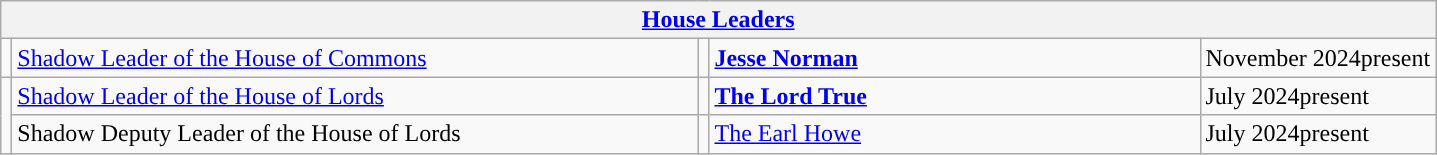<table class="wikitable">
<tr>
<th colspan="5"><a href='#'>House Leaders</a></th>
</tr>
<tr>
<td rowspan="1" style="background: "></td>
<td style="width: 450px;"><a href='#'>Shadow Leader of the House of Commons</a></td>
<td style="background: "></td>
<td style="width: 320px;"><strong><a href='#'>Jesse Norman</a></strong></td>
<td>November 2024present</td>
</tr>
<tr>
<td rowspan="2" style="background: "></td>
<td style="width: 450px;"><a href='#'>Shadow Leader of the House of Lords</a></td>
<td style="background: "></td>
<td style="width: 320px;"><a href='#'><strong>The Lord True</strong></a></td>
<td>July 2024present</td>
</tr>
<tr>
<td>Shadow Deputy Leader of the House of Lords</td>
<td style="background: "></td>
<td><a href='#'>The Earl Howe</a></td>
<td>July 2024present</td>
</tr>
</table>
